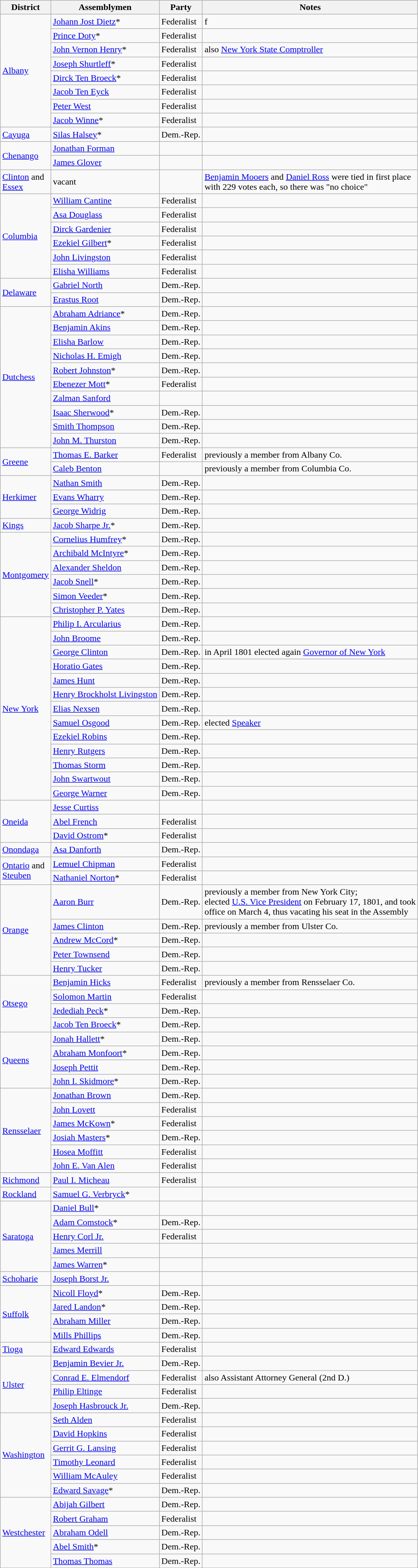<table class=wikitable>
<tr>
<th>District</th>
<th>Assemblymen</th>
<th>Party</th>
<th>Notes</th>
</tr>
<tr>
<td rowspan="8"><a href='#'>Albany</a></td>
<td><a href='#'>Johann Jost Dietz</a>*</td>
<td>Federalist</td>
<td>f</td>
</tr>
<tr>
<td><a href='#'>Prince Doty</a>*</td>
<td>Federalist</td>
<td></td>
</tr>
<tr>
<td><a href='#'>John Vernon Henry</a>*</td>
<td>Federalist</td>
<td>also <a href='#'>New York State Comptroller</a></td>
</tr>
<tr>
<td><a href='#'>Joseph Shurtleff</a>*</td>
<td>Federalist</td>
<td></td>
</tr>
<tr>
<td><a href='#'>Dirck Ten Broeck</a>*</td>
<td>Federalist</td>
<td></td>
</tr>
<tr>
<td><a href='#'>Jacob Ten Eyck</a></td>
<td>Federalist</td>
<td></td>
</tr>
<tr>
<td><a href='#'>Peter West</a></td>
<td>Federalist</td>
<td></td>
</tr>
<tr>
<td><a href='#'>Jacob Winne</a>*</td>
<td>Federalist</td>
<td></td>
</tr>
<tr>
<td><a href='#'>Cayuga</a></td>
<td><a href='#'>Silas Halsey</a>*</td>
<td>Dem.-Rep.</td>
<td></td>
</tr>
<tr>
<td rowspan="2"><a href='#'>Chenango</a></td>
<td><a href='#'>Jonathan Forman</a></td>
<td></td>
<td></td>
</tr>
<tr>
<td><a href='#'>James Glover</a></td>
<td></td>
<td></td>
</tr>
<tr>
<td><a href='#'>Clinton</a> and <br><a href='#'>Essex</a></td>
<td>vacant</td>
<td></td>
<td><a href='#'>Benjamin Mooers</a> and <a href='#'>Daniel Ross</a> were tied in first place <br>with 229 votes each, so there was "no choice"</td>
</tr>
<tr>
<td rowspan="6"><a href='#'>Columbia</a></td>
<td><a href='#'>William Cantine</a></td>
<td>Federalist</td>
<td></td>
</tr>
<tr>
<td><a href='#'>Asa Douglass</a></td>
<td>Federalist</td>
<td></td>
</tr>
<tr>
<td><a href='#'>Dirck Gardenier</a></td>
<td>Federalist</td>
<td></td>
</tr>
<tr>
<td><a href='#'>Ezekiel Gilbert</a>*</td>
<td>Federalist</td>
<td></td>
</tr>
<tr>
<td><a href='#'>John Livingston</a></td>
<td>Federalist</td>
<td></td>
</tr>
<tr>
<td><a href='#'>Elisha Williams</a></td>
<td>Federalist</td>
<td></td>
</tr>
<tr>
<td rowspan="2"><a href='#'>Delaware</a></td>
<td><a href='#'>Gabriel North</a></td>
<td>Dem.-Rep.</td>
<td></td>
</tr>
<tr>
<td><a href='#'>Erastus Root</a></td>
<td>Dem.-Rep.</td>
<td></td>
</tr>
<tr>
<td rowspan="10"><a href='#'>Dutchess</a></td>
<td><a href='#'>Abraham Adriance</a>*</td>
<td>Dem.-Rep.</td>
<td></td>
</tr>
<tr>
<td><a href='#'>Benjamin Akins</a></td>
<td>Dem.-Rep.</td>
<td></td>
</tr>
<tr>
<td><a href='#'>Elisha Barlow</a></td>
<td>Dem.-Rep.</td>
<td></td>
</tr>
<tr>
<td><a href='#'>Nicholas H. Emigh</a></td>
<td>Dem.-Rep.</td>
<td></td>
</tr>
<tr>
<td><a href='#'>Robert Johnston</a>*</td>
<td>Dem.-Rep.</td>
<td></td>
</tr>
<tr>
<td><a href='#'>Ebenezer Mott</a>*</td>
<td>Federalist</td>
<td></td>
</tr>
<tr>
<td><a href='#'>Zalman Sanford</a></td>
<td></td>
<td></td>
</tr>
<tr>
<td><a href='#'>Isaac Sherwood</a>*</td>
<td>Dem.-Rep.</td>
<td></td>
</tr>
<tr>
<td><a href='#'>Smith Thompson</a></td>
<td>Dem.-Rep.</td>
<td></td>
</tr>
<tr>
<td><a href='#'>John M. Thurston</a></td>
<td>Dem.-Rep.</td>
<td></td>
</tr>
<tr>
<td rowspan="2"><a href='#'>Greene</a></td>
<td><a href='#'>Thomas E. Barker</a></td>
<td>Federalist</td>
<td>previously a member from Albany Co.</td>
</tr>
<tr>
<td><a href='#'>Caleb Benton</a></td>
<td></td>
<td>previously a member from Columbia Co.</td>
</tr>
<tr>
<td rowspan="3"><a href='#'>Herkimer</a></td>
<td><a href='#'>Nathan Smith</a></td>
<td>Dem.-Rep.</td>
<td></td>
</tr>
<tr>
<td><a href='#'>Evans Wharry</a></td>
<td>Dem.-Rep.</td>
<td></td>
</tr>
<tr>
<td><a href='#'>George Widrig</a></td>
<td>Dem.-Rep.</td>
<td></td>
</tr>
<tr>
<td><a href='#'>Kings</a></td>
<td><a href='#'>Jacob Sharpe Jr.</a>*</td>
<td>Dem.-Rep.</td>
<td></td>
</tr>
<tr>
<td rowspan="6"><a href='#'>Montgomery</a></td>
<td><a href='#'>Cornelius Humfrey</a>*</td>
<td>Dem.-Rep.</td>
<td></td>
</tr>
<tr>
<td><a href='#'>Archibald McIntyre</a>*</td>
<td>Dem.-Rep.</td>
<td></td>
</tr>
<tr>
<td><a href='#'>Alexander Sheldon</a></td>
<td>Dem.-Rep.</td>
<td></td>
</tr>
<tr>
<td><a href='#'>Jacob Snell</a>*</td>
<td>Dem.-Rep.</td>
<td></td>
</tr>
<tr>
<td><a href='#'>Simon Veeder</a>*</td>
<td>Dem.-Rep.</td>
<td></td>
</tr>
<tr>
<td><a href='#'>Christopher P. Yates</a></td>
<td>Dem.-Rep.</td>
<td></td>
</tr>
<tr>
<td rowspan="13"><a href='#'>New York</a></td>
<td><a href='#'>Philip I. Arcularius</a></td>
<td>Dem.-Rep.</td>
<td></td>
</tr>
<tr>
<td><a href='#'>John Broome</a></td>
<td>Dem.-Rep.</td>
<td></td>
</tr>
<tr>
<td><a href='#'>George Clinton</a></td>
<td>Dem.-Rep.</td>
<td>in April 1801 elected again <a href='#'>Governor of New York</a></td>
</tr>
<tr>
<td><a href='#'>Horatio Gates</a></td>
<td>Dem.-Rep.</td>
<td></td>
</tr>
<tr>
<td><a href='#'>James Hunt</a></td>
<td>Dem.-Rep.</td>
<td></td>
</tr>
<tr>
<td><a href='#'>Henry Brockholst Livingston</a></td>
<td>Dem.-Rep.</td>
<td></td>
</tr>
<tr>
<td><a href='#'>Elias Nexsen</a></td>
<td>Dem.-Rep.</td>
<td></td>
</tr>
<tr>
<td><a href='#'>Samuel Osgood</a></td>
<td>Dem.-Rep.</td>
<td>elected <a href='#'>Speaker</a></td>
</tr>
<tr>
<td><a href='#'>Ezekiel Robins</a></td>
<td>Dem.-Rep.</td>
<td></td>
</tr>
<tr>
<td><a href='#'>Henry Rutgers</a></td>
<td>Dem.-Rep.</td>
<td></td>
</tr>
<tr>
<td><a href='#'>Thomas Storm</a></td>
<td>Dem.-Rep.</td>
<td></td>
</tr>
<tr>
<td><a href='#'>John Swartwout</a></td>
<td>Dem.-Rep.</td>
<td></td>
</tr>
<tr>
<td><a href='#'>George Warner</a></td>
<td>Dem.-Rep.</td>
<td></td>
</tr>
<tr>
<td rowspan="3"><a href='#'>Oneida</a></td>
<td><a href='#'>Jesse Curtiss</a></td>
<td></td>
<td></td>
</tr>
<tr>
<td><a href='#'>Abel French</a></td>
<td>Federalist</td>
<td></td>
</tr>
<tr>
<td><a href='#'>David Ostrom</a>*</td>
<td>Federalist</td>
<td></td>
</tr>
<tr>
<td><a href='#'>Onondaga</a></td>
<td><a href='#'>Asa Danforth</a></td>
<td>Dem.-Rep.</td>
<td></td>
</tr>
<tr>
<td rowspan="2"><a href='#'>Ontario</a> and <br><a href='#'>Steuben</a></td>
<td><a href='#'>Lemuel Chipman</a></td>
<td>Federalist</td>
<td></td>
</tr>
<tr>
<td><a href='#'>Nathaniel Norton</a>*</td>
<td>Federalist</td>
<td></td>
</tr>
<tr>
<td rowspan="5"><a href='#'>Orange</a></td>
<td><a href='#'>Aaron Burr</a></td>
<td>Dem.-Rep.</td>
<td>previously a member from New York City; <br>elected <a href='#'>U.S. Vice President</a> on February 17, 1801, and took <br>office on March 4, thus vacating his seat in the Assembly</td>
</tr>
<tr>
<td><a href='#'>James Clinton</a></td>
<td>Dem.-Rep.</td>
<td>previously a member from Ulster Co.</td>
</tr>
<tr>
<td><a href='#'>Andrew McCord</a>*</td>
<td>Dem.-Rep.</td>
<td></td>
</tr>
<tr>
<td><a href='#'>Peter Townsend</a></td>
<td>Dem.-Rep.</td>
<td></td>
</tr>
<tr>
<td><a href='#'>Henry Tucker</a></td>
<td>Dem.-Rep.</td>
<td></td>
</tr>
<tr>
<td rowspan="4"><a href='#'>Otsego</a></td>
<td><a href='#'>Benjamin Hicks</a></td>
<td>Federalist</td>
<td>previously a member from Rensselaer Co.</td>
</tr>
<tr>
<td><a href='#'>Solomon Martin</a></td>
<td>Federalist</td>
<td></td>
</tr>
<tr>
<td><a href='#'>Jedediah Peck</a>*</td>
<td>Dem.-Rep.</td>
<td></td>
</tr>
<tr>
<td><a href='#'>Jacob Ten Broeck</a>*</td>
<td>Dem.-Rep.</td>
<td></td>
</tr>
<tr>
<td rowspan="4"><a href='#'>Queens</a></td>
<td><a href='#'>Jonah Hallett</a>*</td>
<td>Dem.-Rep.</td>
<td></td>
</tr>
<tr>
<td><a href='#'>Abraham Monfoort</a>*</td>
<td>Dem.-Rep.</td>
<td></td>
</tr>
<tr>
<td><a href='#'>Joseph Pettit</a></td>
<td>Dem.-Rep.</td>
<td></td>
</tr>
<tr>
<td><a href='#'>John I. Skidmore</a>*</td>
<td>Dem.-Rep.</td>
<td></td>
</tr>
<tr>
<td rowspan="6"><a href='#'>Rensselaer</a></td>
<td><a href='#'>Jonathan Brown</a></td>
<td>Dem.-Rep.</td>
<td></td>
</tr>
<tr>
<td><a href='#'>John Lovett</a></td>
<td>Federalist</td>
<td></td>
</tr>
<tr>
<td><a href='#'>James McKown</a>*</td>
<td>Federalist</td>
<td></td>
</tr>
<tr>
<td><a href='#'>Josiah Masters</a>*</td>
<td>Dem.-Rep.</td>
<td></td>
</tr>
<tr>
<td><a href='#'>Hosea Moffitt</a></td>
<td>Federalist</td>
<td></td>
</tr>
<tr>
<td><a href='#'>John E. Van Alen</a></td>
<td>Federalist</td>
<td></td>
</tr>
<tr>
<td><a href='#'>Richmond</a></td>
<td><a href='#'>Paul I. Micheau</a></td>
<td>Federalist</td>
<td></td>
</tr>
<tr>
<td><a href='#'>Rockland</a></td>
<td><a href='#'>Samuel G. Verbryck</a>*</td>
<td></td>
<td></td>
</tr>
<tr>
<td rowspan="5"><a href='#'>Saratoga</a></td>
<td><a href='#'>Daniel Bull</a>*</td>
<td></td>
<td></td>
</tr>
<tr>
<td><a href='#'>Adam Comstock</a>*</td>
<td>Dem.-Rep.</td>
<td></td>
</tr>
<tr>
<td><a href='#'>Henry Corl Jr.</a></td>
<td>Federalist</td>
<td></td>
</tr>
<tr>
<td><a href='#'>James Merrill</a></td>
<td></td>
<td></td>
</tr>
<tr>
<td><a href='#'>James Warren</a>*</td>
<td></td>
<td></td>
</tr>
<tr>
<td><a href='#'>Schoharie</a></td>
<td><a href='#'>Joseph Borst Jr.</a></td>
<td></td>
<td></td>
</tr>
<tr>
<td rowspan="4"><a href='#'>Suffolk</a></td>
<td><a href='#'>Nicoll Floyd</a>*</td>
<td>Dem.-Rep.</td>
<td></td>
</tr>
<tr>
<td><a href='#'>Jared Landon</a>*</td>
<td>Dem.-Rep.</td>
<td></td>
</tr>
<tr>
<td><a href='#'>Abraham Miller</a></td>
<td>Dem.-Rep.</td>
<td></td>
</tr>
<tr>
<td><a href='#'>Mills Phillips</a></td>
<td>Dem.-Rep.</td>
<td></td>
</tr>
<tr>
<td><a href='#'>Tioga</a></td>
<td><a href='#'>Edward Edwards</a></td>
<td>Federalist</td>
<td></td>
</tr>
<tr>
<td rowspan="4"><a href='#'>Ulster</a></td>
<td><a href='#'>Benjamin Bevier Jr.</a></td>
<td>Dem.-Rep.</td>
<td></td>
</tr>
<tr>
<td><a href='#'>Conrad E. Elmendorf</a></td>
<td>Federalist</td>
<td>also Assistant Attorney General (2nd D.)</td>
</tr>
<tr>
<td><a href='#'>Philip Eltinge</a></td>
<td>Federalist</td>
<td></td>
</tr>
<tr>
<td><a href='#'>Joseph Hasbrouck Jr.</a></td>
<td>Dem.-Rep.</td>
<td></td>
</tr>
<tr>
<td rowspan="6"><a href='#'>Washington</a></td>
<td><a href='#'>Seth Alden</a></td>
<td>Federalist</td>
<td></td>
</tr>
<tr>
<td><a href='#'>David Hopkins</a></td>
<td>Federalist</td>
<td></td>
</tr>
<tr>
<td><a href='#'>Gerrit G. Lansing</a></td>
<td>Federalist</td>
<td></td>
</tr>
<tr>
<td><a href='#'>Timothy Leonard</a></td>
<td>Federalist</td>
<td></td>
</tr>
<tr>
<td><a href='#'>William McAuley</a></td>
<td>Federalist</td>
<td></td>
</tr>
<tr>
<td><a href='#'>Edward Savage</a>*</td>
<td>Dem.-Rep.</td>
<td></td>
</tr>
<tr>
<td rowspan="5"><a href='#'>Westchester</a></td>
<td><a href='#'>Abijah Gilbert</a></td>
<td>Dem.-Rep.</td>
<td></td>
</tr>
<tr>
<td><a href='#'>Robert Graham</a></td>
<td>Federalist</td>
<td></td>
</tr>
<tr>
<td><a href='#'>Abraham Odell</a></td>
<td>Dem.-Rep.</td>
<td></td>
</tr>
<tr>
<td><a href='#'>Abel Smith</a>*</td>
<td>Dem.-Rep.</td>
<td></td>
</tr>
<tr>
<td><a href='#'>Thomas Thomas</a></td>
<td>Dem.-Rep.</td>
<td></td>
</tr>
<tr>
</tr>
</table>
